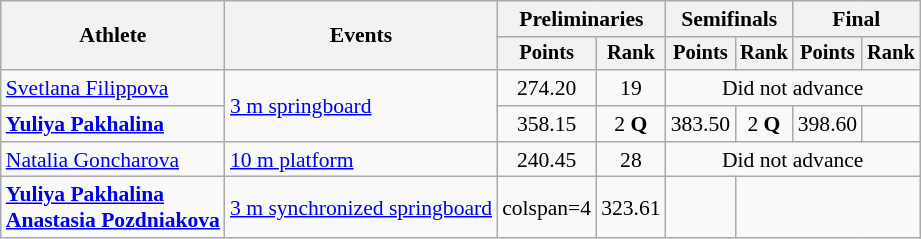<table class=wikitable style="font-size:90%">
<tr>
<th rowspan="2">Athlete</th>
<th rowspan="2">Events</th>
<th colspan="2">Preliminaries</th>
<th colspan="2">Semifinals</th>
<th colspan="2">Final</th>
</tr>
<tr style="font-size:95%">
<th>Points</th>
<th>Rank</th>
<th>Points</th>
<th>Rank</th>
<th>Points</th>
<th>Rank</th>
</tr>
<tr align=center>
<td align=left><a href='#'>Svetlana Filippova</a></td>
<td align=left rowspan=2><a href='#'>3 m springboard</a></td>
<td>274.20</td>
<td>19</td>
<td colspan=4>Did not advance</td>
</tr>
<tr align=center>
<td align=left><strong><a href='#'>Yuliya Pakhalina</a></strong></td>
<td>358.15</td>
<td>2 <strong>Q</strong></td>
<td>383.50</td>
<td>2 <strong>Q</strong></td>
<td>398.60</td>
<td></td>
</tr>
<tr align=center>
<td align=left><a href='#'>Natalia Goncharova</a></td>
<td align=left><a href='#'>10 m platform</a></td>
<td>240.45</td>
<td>28</td>
<td colspan=4>Did not advance</td>
</tr>
<tr align=center>
<td align=left><strong><a href='#'>Yuliya Pakhalina</a> <br><a href='#'>Anastasia Pozdniakova</a></strong></td>
<td align=left><a href='#'>3 m synchronized springboard</a></td>
<td>colspan=4 </td>
<td>323.61</td>
<td></td>
</tr>
</table>
